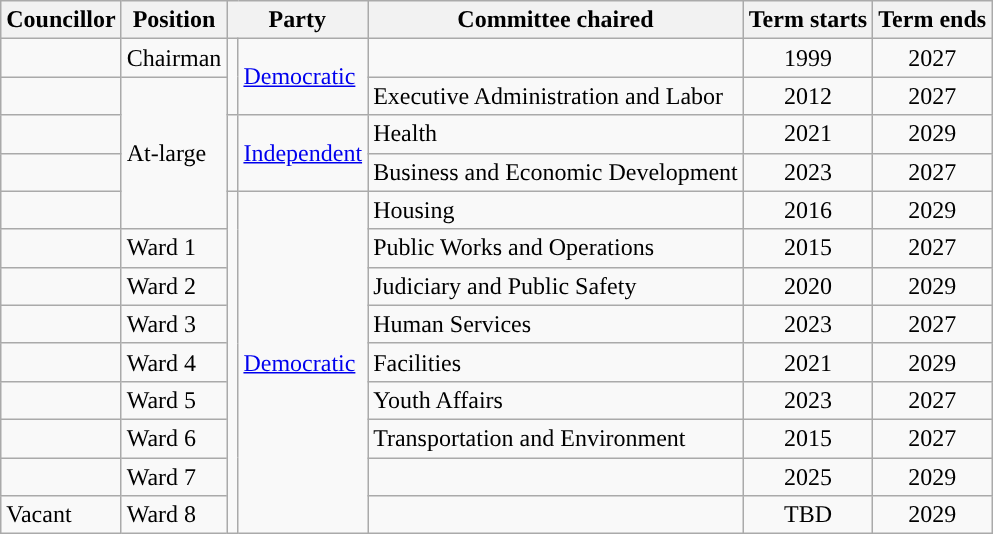<table class="wikitable sortable">
<tr>
<th scope="col">Councillor</th>
<th scope="col">Position</th>
<th scope="col" colspan="2">Party</th>
<th scope="col">Committee chaired</th>
<th scope="col">Term starts</th>
<th scope="col">Term ends</th>
</tr>
<tr>
<td></td>
<td>Chairman</td>
<td rowspan="2" style="background-color:"></td>
<td rowspan="2"><a href='#'>Democratic</a></td>
<td></td>
<td align="center">1999</td>
<td align="center">2027</td>
</tr>
<tr>
<td></td>
<td rowspan="4">At-large</td>
<td>Executive Administration and Labor</td>
<td align="center">2012</td>
<td align="center">2027</td>
</tr>
<tr>
<td></td>
<td rowspan="2" style="background-color:"></td>
<td rowspan="2"><a href='#'>Independent</a></td>
<td>Health</td>
<td align="center">2021</td>
<td align="center">2029</td>
</tr>
<tr>
<td></td>
<td>Business and Economic Development</td>
<td align="center">2023</td>
<td align="center">2027</td>
</tr>
<tr>
<td></td>
<td rowspan="9" style="background-color:"></td>
<td rowspan="9"><a href='#'>Democratic</a></td>
<td>Housing</td>
<td align="center">2016</td>
<td align="center">2029</td>
</tr>
<tr>
<td></td>
<td>Ward 1</td>
<td>Public Works and Operations</td>
<td align="center">2015</td>
<td align="center">2027</td>
</tr>
<tr>
<td></td>
<td>Ward 2</td>
<td>Judiciary and Public Safety</td>
<td align="center">2020</td>
<td align="center">2029</td>
</tr>
<tr>
<td></td>
<td>Ward 3</td>
<td>Human Services</td>
<td align="center">2023</td>
<td align="center">2027</td>
</tr>
<tr>
<td></td>
<td>Ward 4</td>
<td>Facilities</td>
<td align="center">2021</td>
<td align="center">2029</td>
</tr>
<tr>
<td></td>
<td>Ward 5</td>
<td>Youth Affairs</td>
<td align="center">2023</td>
<td align="center">2027</td>
</tr>
<tr>
<td></td>
<td>Ward 6</td>
<td>Transportation and Environment</td>
<td align="center">2015</td>
<td align="center">2027</td>
</tr>
<tr>
<td></td>
<td>Ward 7</td>
<td></td>
<td align="center">2025</td>
<td align="center">2029</td>
</tr>
<tr>
<td>Vacant</td>
<td>Ward 8</td>
<td></td>
<td align="center">TBD</td>
<td align="center">2029</td>
</tr>
</table>
